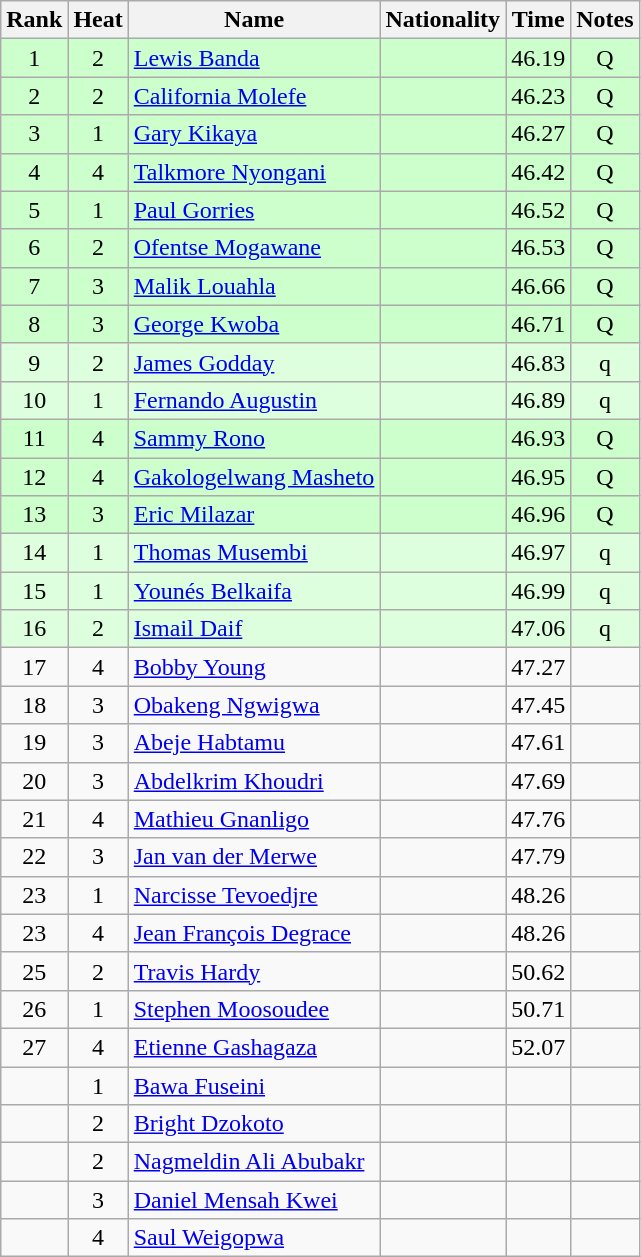<table class="wikitable sortable" style="text-align:center">
<tr>
<th>Rank</th>
<th>Heat</th>
<th>Name</th>
<th>Nationality</th>
<th>Time</th>
<th>Notes</th>
</tr>
<tr bgcolor=ccffcc>
<td>1</td>
<td>2</td>
<td align=left><a href='#'>Lewis Banda</a></td>
<td align=left></td>
<td>46.19</td>
<td>Q</td>
</tr>
<tr bgcolor=ccffcc>
<td>2</td>
<td>2</td>
<td align=left><a href='#'>California Molefe</a></td>
<td align=left></td>
<td>46.23</td>
<td>Q</td>
</tr>
<tr bgcolor=ccffcc>
<td>3</td>
<td>1</td>
<td align=left><a href='#'>Gary Kikaya</a></td>
<td align=left></td>
<td>46.27</td>
<td>Q</td>
</tr>
<tr bgcolor=ccffcc>
<td>4</td>
<td>4</td>
<td align=left><a href='#'>Talkmore Nyongani</a></td>
<td align=left></td>
<td>46.42</td>
<td>Q</td>
</tr>
<tr bgcolor=ccffcc>
<td>5</td>
<td>1</td>
<td align=left><a href='#'>Paul Gorries</a></td>
<td align=left></td>
<td>46.52</td>
<td>Q</td>
</tr>
<tr bgcolor=ccffcc>
<td>6</td>
<td>2</td>
<td align=left><a href='#'>Ofentse Mogawane</a></td>
<td align=left></td>
<td>46.53</td>
<td>Q</td>
</tr>
<tr bgcolor=ccffcc>
<td>7</td>
<td>3</td>
<td align=left><a href='#'>Malik Louahla</a></td>
<td align=left></td>
<td>46.66</td>
<td>Q</td>
</tr>
<tr bgcolor=ccffcc>
<td>8</td>
<td>3</td>
<td align=left><a href='#'>George Kwoba</a></td>
<td align=left></td>
<td>46.71</td>
<td>Q</td>
</tr>
<tr bgcolor=ddffdd>
<td>9</td>
<td>2</td>
<td align=left><a href='#'>James Godday</a></td>
<td align=left></td>
<td>46.83</td>
<td>q</td>
</tr>
<tr bgcolor=ddffdd>
<td>10</td>
<td>1</td>
<td align=left><a href='#'>Fernando Augustin</a></td>
<td align=left></td>
<td>46.89</td>
<td>q</td>
</tr>
<tr bgcolor=ccffcc>
<td>11</td>
<td>4</td>
<td align=left><a href='#'>Sammy Rono</a></td>
<td align=left></td>
<td>46.93</td>
<td>Q</td>
</tr>
<tr bgcolor=ccffcc>
<td>12</td>
<td>4</td>
<td align=left><a href='#'>Gakologelwang Masheto</a></td>
<td align=left></td>
<td>46.95</td>
<td>Q</td>
</tr>
<tr bgcolor=ccffcc>
<td>13</td>
<td>3</td>
<td align=left><a href='#'>Eric Milazar</a></td>
<td align=left></td>
<td>46.96</td>
<td>Q</td>
</tr>
<tr bgcolor=ddffdd>
<td>14</td>
<td>1</td>
<td align=left><a href='#'>Thomas Musembi</a></td>
<td align=left></td>
<td>46.97</td>
<td>q</td>
</tr>
<tr bgcolor=ddffdd>
<td>15</td>
<td>1</td>
<td align=left><a href='#'>Younés Belkaifa</a></td>
<td align=left></td>
<td>46.99</td>
<td>q</td>
</tr>
<tr bgcolor=ddffdd>
<td>16</td>
<td>2</td>
<td align=left><a href='#'>Ismail Daif</a></td>
<td align=left></td>
<td>47.06</td>
<td>q</td>
</tr>
<tr>
<td>17</td>
<td>4</td>
<td align=left><a href='#'>Bobby Young</a></td>
<td align=left></td>
<td>47.27</td>
<td></td>
</tr>
<tr>
<td>18</td>
<td>3</td>
<td align=left><a href='#'>Obakeng Ngwigwa</a></td>
<td align=left></td>
<td>47.45</td>
<td></td>
</tr>
<tr>
<td>19</td>
<td>3</td>
<td align=left><a href='#'>Abeje Habtamu</a></td>
<td align=left></td>
<td>47.61</td>
<td></td>
</tr>
<tr>
<td>20</td>
<td>3</td>
<td align=left><a href='#'>Abdelkrim Khoudri</a></td>
<td align=left></td>
<td>47.69</td>
<td></td>
</tr>
<tr>
<td>21</td>
<td>4</td>
<td align=left><a href='#'>Mathieu Gnanligo</a></td>
<td align=left></td>
<td>47.76</td>
<td></td>
</tr>
<tr>
<td>22</td>
<td>3</td>
<td align=left><a href='#'>Jan van der Merwe</a></td>
<td align=left></td>
<td>47.79</td>
<td></td>
</tr>
<tr>
<td>23</td>
<td>1</td>
<td align=left><a href='#'>Narcisse Tevoedjre</a></td>
<td align=left></td>
<td>48.26</td>
<td></td>
</tr>
<tr>
<td>23</td>
<td>4</td>
<td align=left><a href='#'>Jean François Degrace</a></td>
<td align=left></td>
<td>48.26</td>
<td></td>
</tr>
<tr>
<td>25</td>
<td>2</td>
<td align=left><a href='#'>Travis Hardy</a></td>
<td align=left></td>
<td>50.62</td>
<td></td>
</tr>
<tr>
<td>26</td>
<td>1</td>
<td align=left><a href='#'>Stephen Moosoudee</a></td>
<td align=left></td>
<td>50.71</td>
<td></td>
</tr>
<tr>
<td>27</td>
<td>4</td>
<td align=left><a href='#'>Etienne Gashagaza</a></td>
<td align=left></td>
<td>52.07</td>
<td></td>
</tr>
<tr>
<td></td>
<td>1</td>
<td align=left><a href='#'>Bawa Fuseini</a></td>
<td align=left></td>
<td></td>
<td></td>
</tr>
<tr>
<td></td>
<td>2</td>
<td align=left><a href='#'>Bright Dzokoto</a></td>
<td align=left></td>
<td></td>
<td></td>
</tr>
<tr>
<td></td>
<td>2</td>
<td align=left><a href='#'>Nagmeldin Ali Abubakr</a></td>
<td align=left></td>
<td></td>
<td></td>
</tr>
<tr>
<td></td>
<td>3</td>
<td align=left><a href='#'>Daniel Mensah Kwei</a></td>
<td align=left></td>
<td></td>
<td></td>
</tr>
<tr>
<td></td>
<td>4</td>
<td align=left><a href='#'>Saul Weigopwa</a></td>
<td align=left></td>
<td></td>
<td></td>
</tr>
</table>
